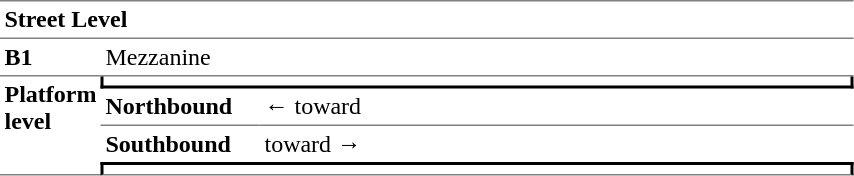<table cellspacing="0" cellpadding="3" border="0">
<tr>
<td colspan="3" data-darkreader-inline-border-bottom="" data-darkreader-inline-border-top="" width="50" valign="top" style="border-bottom:solid 1px gray;border-top:solid 1px gray;"><strong>Street Level</strong></td>
</tr>
<tr>
<td data-darkreader-inline-border-bottom="" width="50" valign="top" style="border-bottom:solid 1px gray;"><strong>B1</strong></td>
<td colspan="2" data-darkreader-inline-border-bottom="" width="100" valign="top" style="border-bottom:solid 1px gray;">Mezzanine</td>
</tr>
<tr>
<td rowspan="4" data-darkreader-inline-border-bottom="" width="50" valign="top" style="border-bottom:solid 1px gray;"><strong>Platform level</strong></td>
<td colspan="2" data-darkreader-inline-border-bottom="" data-darkreader-inline-border-left="" data-darkreader-inline-border-right="" style="border-right:solid 2px black;border-left:solid 2px black;border-bottom:solid 2px black;text-align:center;"></td>
</tr>
<tr>
<td data-darkreader-inline-border-bottom="" width="100" style="border-bottom:solid 1px gray;"><strong>Northbound</strong></td>
<td data-darkreader-inline-border-bottom="" width="390" style="border-bottom:solid 1px gray;">←   toward  </td>
</tr>
<tr>
<td><strong>Southbound</strong></td>
<td>   toward   →</td>
</tr>
<tr>
<td colspan="2" data-darkreader-inline-border-bottom="" data-darkreader-inline-border-left="" data-darkreader-inline-border-right="" data-darkreader-inline-border-top="" style="border-top:solid 2px black;border-right:solid 2px black;border-left:solid 2px black;border-bottom:solid 1px gray;text-align:center;"></td>
</tr>
</table>
